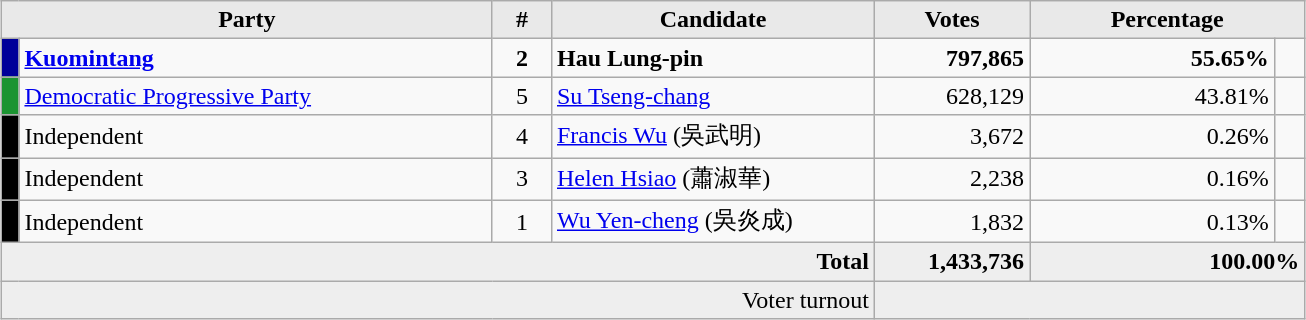<table class="wikitable" style="margin: 1em auto;">
<tr>
<th colspan="2" style="background:#e9e9e9; width:20em;">Party</th>
<th style="background:#e9e9e9; width:2em;">#</th>
<th style="background:#e9e9e9; width:13em;">Candidate</th>
<th style="background:#e9e9e9; width:6em;">Votes</th>
<th colspan="2" style="background:#e9e9e9; width:11em;">Percentage</th>
</tr>
<tr>
<td style="background:#009;"></td>
<td align=left><strong><a href='#'>Kuomintang</a></strong></td>
<td align=center><strong>2</strong></td>
<td align=left><strong>Hau Lung-pin</strong></td>
<td align=right><strong>797,865</strong></td>
<td align=right><strong>55.65%</strong></td>
<td align=right> </td>
</tr>
<tr>
<td style="background:#1b9431;"></td>
<td align=left><a href='#'>Democratic Progressive Party</a></td>
<td align=center>5</td>
<td align=left><a href='#'>Su Tseng-chang</a></td>
<td align=right>628,129</td>
<td align=right>43.81%</td>
<td align=right></td>
</tr>
<tr>
<td style="background:#000;"></td>
<td align=left>Independent</td>
<td align=center>4</td>
<td align=left><a href='#'>Francis Wu</a> (吳武明)</td>
<td align=right>3,672</td>
<td align=right>0.26%</td>
<td align=right></td>
</tr>
<tr>
<td style="background:#000;"></td>
<td align=left>Independent</td>
<td align=center>3</td>
<td align=left><a href='#'>Helen Hsiao</a> (蕭淑華)</td>
<td align=right>2,238</td>
<td align=right>0.16%</td>
<td align=right></td>
</tr>
<tr>
<td style="background:#000;"></td>
<td align=left>Independent</td>
<td align=center>1</td>
<td align=left><a href='#'>Wu Yen-cheng</a> (吳炎成)</td>
<td align=right>1,832</td>
<td align=right>0.13%</td>
<td align=right></td>
</tr>
<tr style="background:#eee;">
<td colspan="4" style="text-align:right;"><strong>Total</strong></td>
<td align=right><strong>1,433,736</strong></td>
<td style="text-align:right;" colspan="2"><strong>100.00%</strong></td>
</tr>
<tr style="background:#eee; text-align:right;">
<td colspan="4">Voter turnout</td>
<td colspan="3" style="text-align:right;"></td>
</tr>
</table>
